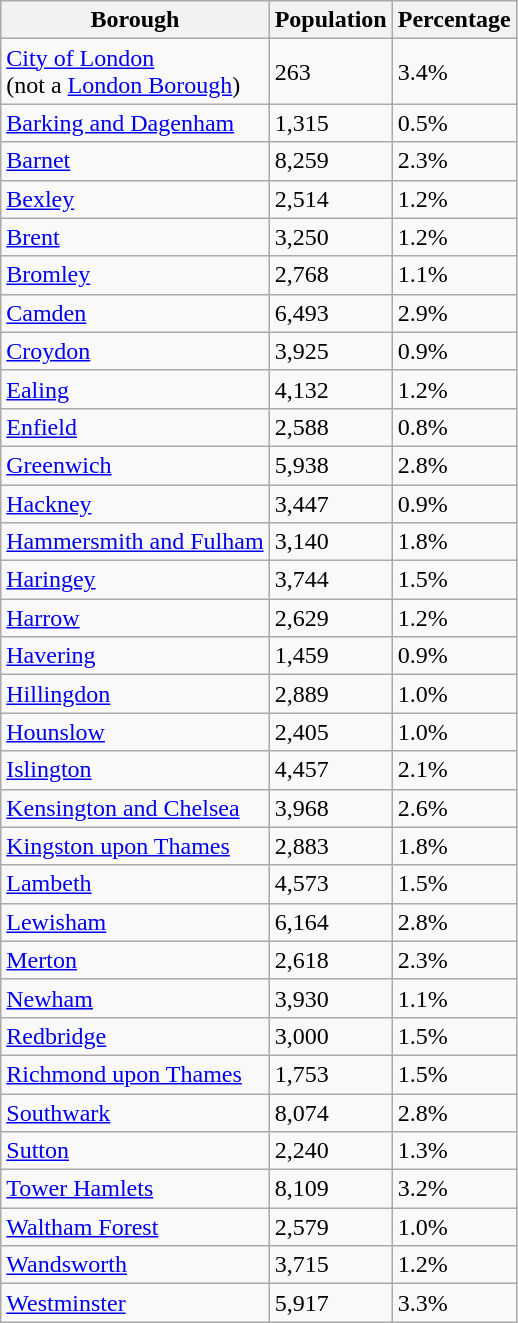<table class="sortable wikitable">
<tr>
<th>Borough</th>
<th>Population</th>
<th>Percentage</th>
</tr>
<tr>
<td><a href='#'>City of London</a><br> (not a <a href='#'>London Borough</a>)</td>
<td>263</td>
<td>3.4%</td>
</tr>
<tr>
<td><a href='#'>Barking and Dagenham</a></td>
<td>1,315</td>
<td>0.5%</td>
</tr>
<tr>
<td><a href='#'>Barnet</a></td>
<td>8,259</td>
<td>2.3%</td>
</tr>
<tr>
<td><a href='#'>Bexley</a></td>
<td>2,514</td>
<td>1.2%</td>
</tr>
<tr>
<td><a href='#'>Brent</a></td>
<td>3,250</td>
<td>1.2%</td>
</tr>
<tr>
<td><a href='#'>Bromley</a></td>
<td>2,768</td>
<td>1.1%</td>
</tr>
<tr>
<td><a href='#'>Camden</a></td>
<td>6,493</td>
<td>2.9%</td>
</tr>
<tr>
<td><a href='#'>Croydon</a></td>
<td>3,925</td>
<td>0.9%</td>
</tr>
<tr>
<td><a href='#'>Ealing</a></td>
<td>4,132</td>
<td>1.2%</td>
</tr>
<tr>
<td><a href='#'>Enfield</a></td>
<td>2,588</td>
<td>0.8%</td>
</tr>
<tr>
<td><a href='#'>Greenwich</a></td>
<td>5,938</td>
<td>2.8%</td>
</tr>
<tr>
<td><a href='#'>Hackney</a></td>
<td>3,447</td>
<td>0.9%</td>
</tr>
<tr>
<td><a href='#'>Hammersmith and Fulham</a></td>
<td>3,140</td>
<td>1.8%</td>
</tr>
<tr>
<td><a href='#'>Haringey</a></td>
<td>3,744</td>
<td>1.5%</td>
</tr>
<tr>
<td><a href='#'>Harrow</a></td>
<td>2,629</td>
<td>1.2%</td>
</tr>
<tr>
<td><a href='#'>Havering</a></td>
<td>1,459</td>
<td>0.9%</td>
</tr>
<tr>
<td><a href='#'>Hillingdon</a></td>
<td>2,889</td>
<td>1.0%</td>
</tr>
<tr>
<td><a href='#'>Hounslow</a></td>
<td>2,405</td>
<td>1.0%</td>
</tr>
<tr>
<td><a href='#'>Islington</a></td>
<td>4,457</td>
<td>2.1%</td>
</tr>
<tr>
<td><a href='#'>Kensington and Chelsea</a></td>
<td>3,968</td>
<td>2.6%</td>
</tr>
<tr>
<td><a href='#'>Kingston upon Thames</a></td>
<td>2,883</td>
<td>1.8%</td>
</tr>
<tr>
<td><a href='#'>Lambeth</a></td>
<td>4,573</td>
<td>1.5%</td>
</tr>
<tr>
<td><a href='#'>Lewisham</a></td>
<td>6,164</td>
<td>2.8%</td>
</tr>
<tr>
<td><a href='#'>Merton</a></td>
<td>2,618</td>
<td>2.3%</td>
</tr>
<tr>
<td><a href='#'>Newham</a></td>
<td>3,930</td>
<td>1.1%</td>
</tr>
<tr>
<td><a href='#'>Redbridge</a></td>
<td>3,000</td>
<td>1.5%</td>
</tr>
<tr>
<td><a href='#'>Richmond upon Thames</a></td>
<td>1,753</td>
<td>1.5%</td>
</tr>
<tr>
<td><a href='#'>Southwark</a></td>
<td>8,074</td>
<td>2.8%</td>
</tr>
<tr>
<td><a href='#'>Sutton</a></td>
<td>2,240</td>
<td>1.3%</td>
</tr>
<tr>
<td><a href='#'>Tower Hamlets</a></td>
<td>8,109</td>
<td>3.2%</td>
</tr>
<tr>
<td><a href='#'>Waltham Forest</a></td>
<td>2,579</td>
<td>1.0%</td>
</tr>
<tr>
<td><a href='#'>Wandsworth</a></td>
<td>3,715</td>
<td>1.2%</td>
</tr>
<tr>
<td><a href='#'>Westminster</a></td>
<td>5,917</td>
<td>3.3%</td>
</tr>
</table>
